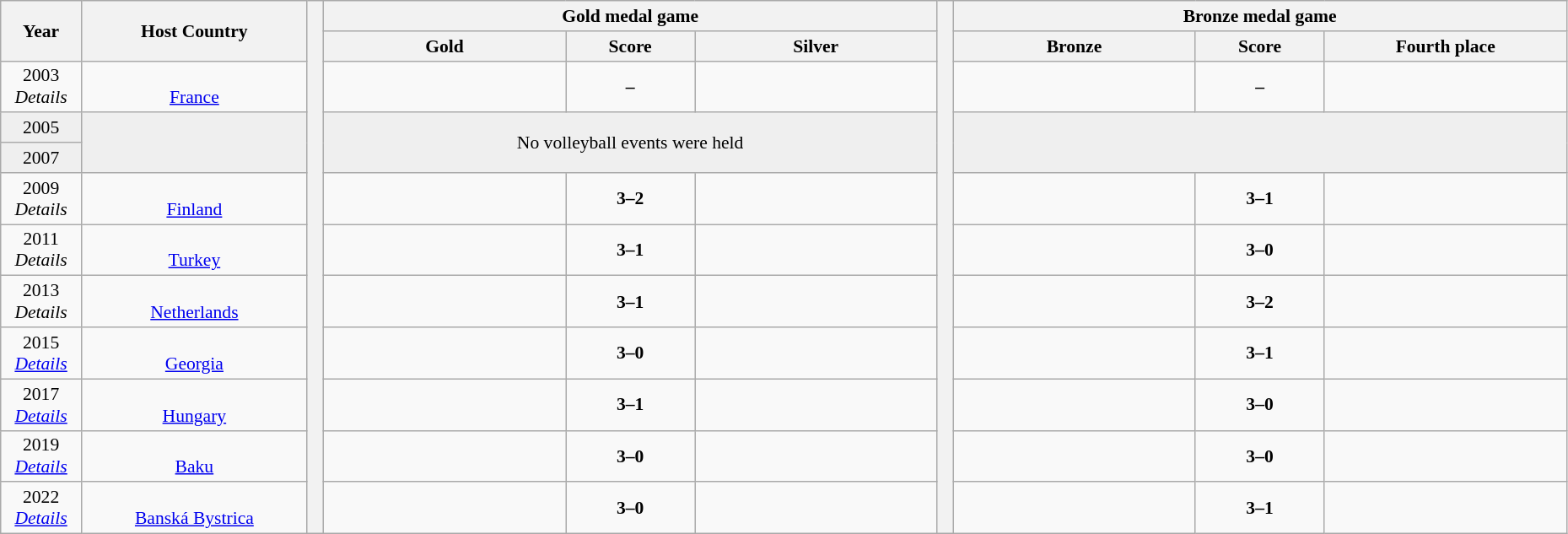<table class="wikitable" style="font-size:90%; width: 98%; text-align: center;">
<tr>
<th rowspan=2 width=5%>Year</th>
<th rowspan=2 width=14%>Host Country</th>
<th rowspan=12 width="1%" bgcolor="ffffff"></th>
<th colspan=3>Gold medal game</th>
<th rowspan=12 width="1%" bgcolor="ffffff"></th>
<th colspan=3>Bronze medal game</th>
</tr>
<tr bgcolor=#EFEFEF>
<th width=15%>Gold</th>
<th width=8%>Score</th>
<th width=15%>Silver</th>
<th width=15%>Bronze</th>
<th width=8%>Score</th>
<th width=15%>Fourth place</th>
</tr>
<tr>
<td>2003 <br> <em>Details</em></td>
<td><br><a href='#'>France</a></td>
<td><strong></strong></td>
<td><strong>–</strong></td>
<td></td>
<td></td>
<td><strong>–</strong></td>
<td></td>
</tr>
<tr bgcolor="efefef">
<td>2005</td>
<td rowspan="2"></td>
<td colspan="3" rowspan="2">No volleyball events were held</td>
<td colspan="3" rowspan="2"></td>
</tr>
<tr bgcolor="efefef">
<td>2007</td>
</tr>
<tr>
<td>2009 <br> <em>Details</em></td>
<td><br><a href='#'>Finland</a></td>
<td><strong></strong></td>
<td><strong>3–2</strong></td>
<td></td>
<td></td>
<td><strong>3–1</strong></td>
<td></td>
</tr>
<tr>
<td>2011 <br> <em>Details</em> </td>
<td><br><a href='#'>Turkey</a></td>
<td><strong></strong></td>
<td><strong>3–1</strong></td>
<td></td>
<td></td>
<td><strong>3–0</strong></td>
<td></td>
</tr>
<tr>
<td>2013 <br> <em>Details</em></td>
<td><br><a href='#'>Netherlands</a></td>
<td><strong></strong></td>
<td><strong>3–1</strong></td>
<td></td>
<td></td>
<td><strong>3–2</strong></td>
<td></td>
</tr>
<tr>
<td>2015 <br> <em><a href='#'>Details</a></em></td>
<td><br><a href='#'>Georgia</a></td>
<td><strong></strong></td>
<td><strong>3–0</strong></td>
<td></td>
<td></td>
<td><strong>3–1</strong></td>
<td></td>
</tr>
<tr>
<td>2017 <br> <em><a href='#'>Details</a></em></td>
<td><br><a href='#'>Hungary</a></td>
<td><strong></strong></td>
<td><strong>3–1</strong></td>
<td></td>
<td></td>
<td><strong>3–0</strong></td>
<td></td>
</tr>
<tr>
<td>2019<br><em><a href='#'>Details</a></em></td>
<td><br><a href='#'>Baku</a></td>
<td><strong></strong></td>
<td><strong>3–0</strong></td>
<td></td>
<td></td>
<td><strong>3–0</strong></td>
<td></td>
</tr>
<tr>
<td>2022<br><em><a href='#'>Details</a></em></td>
<td><br><a href='#'>Banská Bystrica</a></td>
<td><strong></strong></td>
<td><strong>3–0</strong></td>
<td></td>
<td></td>
<td><strong>3–1</strong></td>
<td></td>
</tr>
</table>
